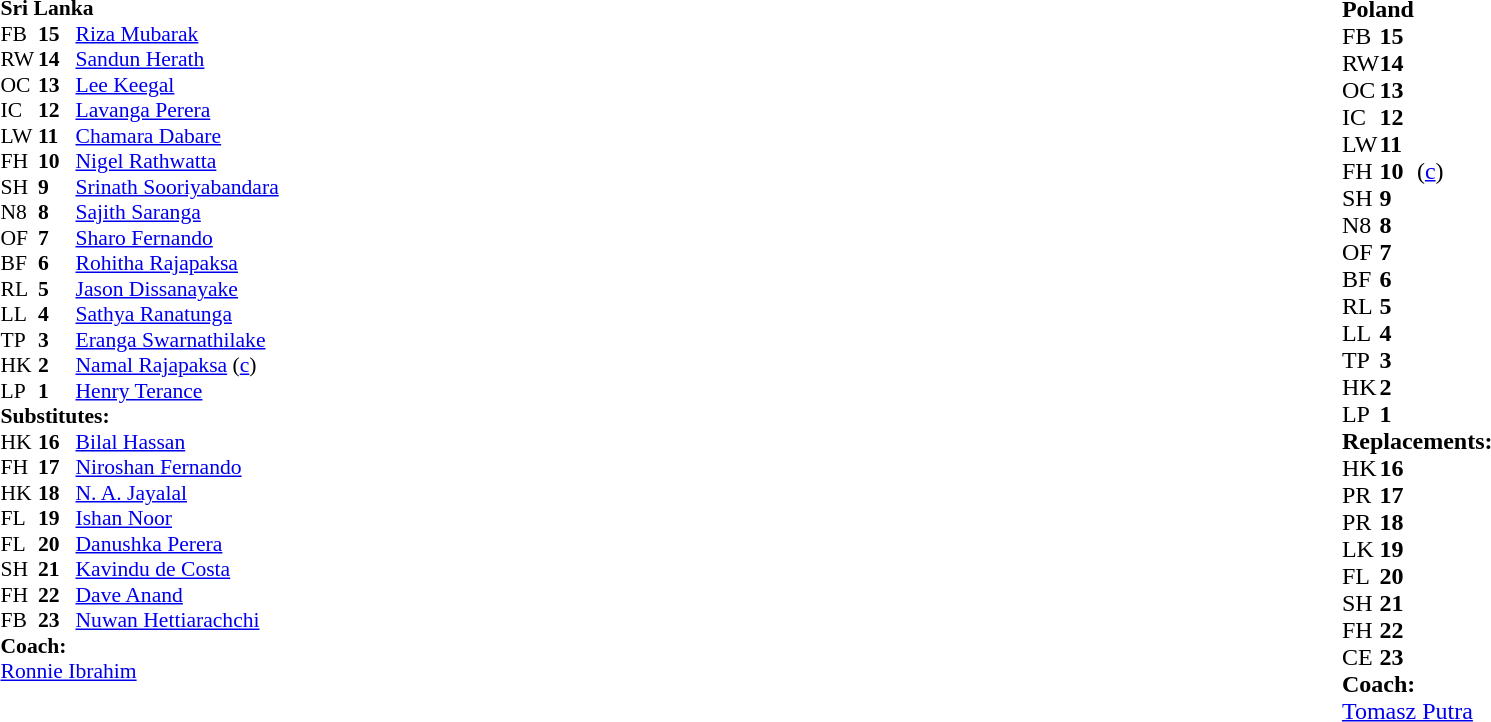<table width="100%">
<tr>
<td valign="top" width="50%"><br><table style="font-size: 90%" cellspacing="0" cellpadding="0">
<tr>
<td colspan="4"><strong>Sri Lanka</strong></td>
</tr>
<tr>
<th width="25"></th>
<th width="25"></th>
</tr>
<tr>
<td>FB</td>
<td><strong>15</strong></td>
<td><a href='#'>Riza Mubarak</a></td>
<td></td>
</tr>
<tr>
<td>RW</td>
<td><strong>14</strong></td>
<td><a href='#'>Sandun Herath</a></td>
<td></td>
</tr>
<tr>
<td>OC</td>
<td><strong>13</strong></td>
<td><a href='#'>Lee Keegal</a></td>
<td></td>
</tr>
<tr>
<td>IC</td>
<td><strong>12</strong></td>
<td><a href='#'>Lavanga Perera</a></td>
<td></td>
</tr>
<tr>
<td>LW</td>
<td><strong>11</strong></td>
<td><a href='#'>Chamara Dabare</a></td>
<td></td>
</tr>
<tr>
<td>FH</td>
<td><strong>10</strong></td>
<td><a href='#'>Nigel Rathwatta</a></td>
<td></td>
</tr>
<tr>
<td>SH</td>
<td><strong>9</strong></td>
<td><a href='#'>Srinath Sooriyabandara</a></td>
<td></td>
</tr>
<tr>
<td>N8</td>
<td><strong>8</strong></td>
<td><a href='#'>Sajith Saranga</a></td>
<td></td>
</tr>
<tr>
<td>OF</td>
<td><strong>7</strong></td>
<td><a href='#'>Sharo Fernando</a></td>
<td></td>
</tr>
<tr>
<td>BF</td>
<td><strong>6</strong></td>
<td><a href='#'>Rohitha Rajapaksa</a></td>
<td></td>
</tr>
<tr>
<td>RL</td>
<td><strong>5</strong></td>
<td><a href='#'>Jason Dissanayake</a></td>
<td></td>
</tr>
<tr>
<td>LL</td>
<td><strong>4</strong></td>
<td><a href='#'>Sathya Ranatunga</a></td>
<td></td>
</tr>
<tr>
<td>TP</td>
<td><strong>3</strong></td>
<td><a href='#'>Eranga Swarnathilake</a></td>
<td></td>
</tr>
<tr>
<td>HK</td>
<td><strong>2</strong></td>
<td><a href='#'>Namal Rajapaksa</a> (<a href='#'>c</a>)</td>
<td></td>
</tr>
<tr>
<td>LP</td>
<td><strong>1</strong></td>
<td><a href='#'>Henry Terance</a></td>
<td></td>
</tr>
<tr>
<td colspan=3><strong>Substitutes:</strong></td>
</tr>
<tr>
<td>HK</td>
<td><strong>16</strong></td>
<td><a href='#'>Bilal Hassan</a></td>
<td></td>
</tr>
<tr>
<td>FH</td>
<td><strong>17</strong></td>
<td><a href='#'>Niroshan Fernando</a></td>
<td></td>
</tr>
<tr>
<td>HK</td>
<td><strong>18</strong></td>
<td><a href='#'>N. A. Jayalal</a></td>
<td></td>
</tr>
<tr>
<td>FL</td>
<td><strong>19</strong></td>
<td><a href='#'>Ishan Noor</a></td>
<td></td>
</tr>
<tr>
<td>FL</td>
<td><strong>20</strong></td>
<td><a href='#'>Danushka Perera</a></td>
<td></td>
</tr>
<tr>
<td>SH</td>
<td><strong>21</strong></td>
<td><a href='#'>Kavindu de Costa</a></td>
<td></td>
</tr>
<tr>
<td>FH</td>
<td><strong>22</strong></td>
<td><a href='#'>Dave Anand</a></td>
<td></td>
</tr>
<tr>
<td>FB</td>
<td><strong>23</strong></td>
<td><a href='#'>Nuwan Hettiarachchi</a></td>
<td></td>
</tr>
<tr>
<td colspan=3><strong>Coach:</strong></td>
</tr>
<tr>
<td colspan="4"> <a href='#'>Ronnie Ibrahim</a></td>
</tr>
</table>
</td>
<td valign="top" width="50%"><br><table style="font-size: 100%" cellspacing="0" cellpadding="0" align="center">
<tr>
<td colspan="4"><strong>Poland</strong></td>
</tr>
<tr>
<th width="25"></th>
<th width="25"></th>
</tr>
<tr>
<td>FB</td>
<td><strong>15</strong></td>
<td></td>
</tr>
<tr>
<td>RW</td>
<td><strong>14</strong></td>
<td></td>
</tr>
<tr>
<td>OC</td>
<td><strong>13</strong></td>
<td></td>
</tr>
<tr>
<td>IC</td>
<td><strong>12</strong></td>
<td></td>
</tr>
<tr>
<td>LW</td>
<td><strong>11</strong></td>
<td></td>
</tr>
<tr>
<td>FH</td>
<td><strong>10</strong></td>
<td>(<a href='#'>c</a>)</td>
</tr>
<tr>
<td>SH</td>
<td><strong>9</strong></td>
<td></td>
</tr>
<tr>
<td>N8</td>
<td><strong>8</strong></td>
<td></td>
</tr>
<tr>
<td>OF</td>
<td><strong>7</strong></td>
<td></td>
</tr>
<tr>
<td>BF</td>
<td><strong>6</strong></td>
<td></td>
</tr>
<tr>
<td>RL</td>
<td><strong>5</strong></td>
<td></td>
</tr>
<tr>
<td>LL</td>
<td><strong>4</strong></td>
<td></td>
</tr>
<tr>
<td>TP</td>
<td><strong>3</strong></td>
<td></td>
</tr>
<tr>
<td>HK</td>
<td><strong>2</strong></td>
<td></td>
</tr>
<tr>
<td>LP</td>
<td><strong>1</strong></td>
<td></td>
</tr>
<tr>
<td colspan=3><strong>Replacements:</strong></td>
</tr>
<tr>
<td>HK</td>
<td><strong>16</strong></td>
<td></td>
</tr>
<tr>
<td>PR</td>
<td><strong>17</strong></td>
<td></td>
</tr>
<tr>
<td>PR</td>
<td><strong>18</strong></td>
<td></td>
</tr>
<tr>
<td>LK</td>
<td><strong>19</strong></td>
<td></td>
</tr>
<tr>
<td>FL</td>
<td><strong>20</strong></td>
<td></td>
</tr>
<tr>
<td>SH</td>
<td><strong>21</strong></td>
<td></td>
</tr>
<tr>
<td>FH</td>
<td><strong>22</strong></td>
<td></td>
</tr>
<tr>
<td>CE</td>
<td><strong>23</strong></td>
<td></td>
</tr>
<tr>
<td colspan=3><strong>Coach:</strong></td>
</tr>
<tr>
<td colspan="4"> <a href='#'>Tomasz Putra</a></td>
</tr>
</table>
</td>
</tr>
</table>
